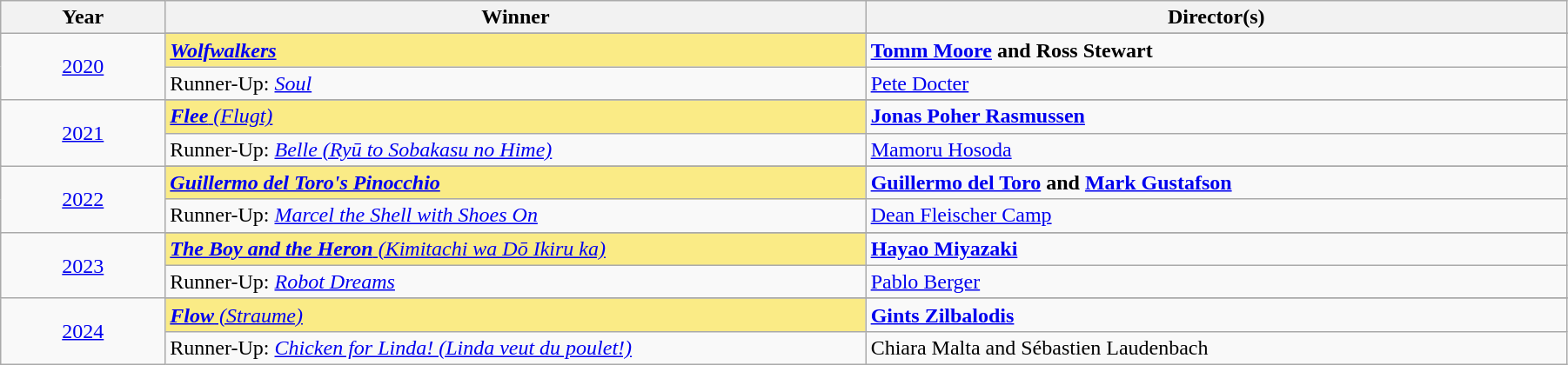<table class="wikitable" width="95%" cellpadding="5">
<tr>
<th width="100"><strong>Year</strong></th>
<th width="450"><strong>Winner</strong></th>
<th width="450"><strong>Director(s)</strong></th>
</tr>
<tr>
<td rowspan="3" style="text-align:center;"><a href='#'>2020</a></td>
</tr>
<tr>
<td style="background:#FAEB86;"><strong><em><a href='#'>Wolfwalkers</a></em></strong></td>
<td><strong><a href='#'>Tomm Moore</a> and Ross Stewart</strong></td>
</tr>
<tr>
<td>Runner-Up: <em><a href='#'>Soul</a></em></td>
<td><a href='#'>Pete Docter</a></td>
</tr>
<tr>
<td rowspan="3" style="text-align:center;"><a href='#'>2021</a></td>
</tr>
<tr>
<td style="background:#FAEB86;"><em><a href='#'><strong>Flee</strong> (Flugt)</a></em></td>
<td><strong><a href='#'>Jonas Poher Rasmussen</a></strong></td>
</tr>
<tr>
<td>Runner-Up: <em><a href='#'>Belle (Ryū to Sobakasu no Hime)</a></em></td>
<td><a href='#'>Mamoru Hosoda</a></td>
</tr>
<tr>
<td rowspan="3" style="text-align:center;"><a href='#'>2022</a></td>
</tr>
<tr>
<td style="background:#FAEB86;"><strong><em><a href='#'>Guillermo del Toro's Pinocchio</a></em></strong></td>
<td><strong><a href='#'>Guillermo del Toro</a> and <a href='#'>Mark Gustafson</a></strong></td>
</tr>
<tr>
<td>Runner-Up: <em><a href='#'>Marcel the Shell with Shoes On</a></em></td>
<td><a href='#'>Dean Fleischer Camp</a></td>
</tr>
<tr>
<td rowspan="3" style="text-align:center;"><a href='#'>2023</a></td>
</tr>
<tr>
<td style="background:#FAEB86;"><em><a href='#'><strong>The Boy and the Heron</strong> (Kimitachi wa Dō Ikiru ka)</a></em></td>
<td><strong><a href='#'>Hayao Miyazaki</a></strong></td>
</tr>
<tr>
<td>Runner-Up: <em><a href='#'>Robot Dreams</a></em></td>
<td><a href='#'>Pablo Berger</a></td>
</tr>
<tr>
<td rowspan="3" style="text-align:center;"><a href='#'>2024</a></td>
</tr>
<tr>
<td style="background:#FAEB86;"><em><a href='#'><strong>Flow</strong> (Straume)</a></em></td>
<td><strong><a href='#'>Gints Zilbalodis</a></strong></td>
</tr>
<tr>
<td>Runner-Up: <em><a href='#'>Chicken for Linda! (Linda veut du poulet!)</a></em></td>
<td>Chiara Malta and Sébastien Laudenbach</td>
</tr>
</table>
